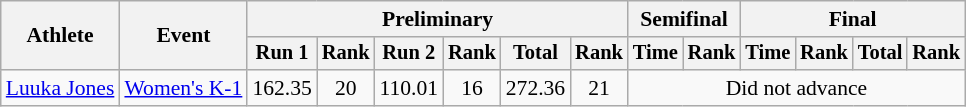<table class="wikitable" style="font-size:90%">
<tr>
<th rowspan="2">Athlete</th>
<th rowspan="2">Event</th>
<th colspan="6">Preliminary</th>
<th colspan="2">Semifinal</th>
<th colspan="4">Final</th>
</tr>
<tr style="font-size:95%">
<th>Run 1</th>
<th>Rank</th>
<th>Run 2</th>
<th>Rank</th>
<th>Total</th>
<th>Rank</th>
<th>Time</th>
<th>Rank</th>
<th>Time</th>
<th>Rank</th>
<th>Total</th>
<th>Rank</th>
</tr>
<tr align=center>
<td align=left><a href='#'>Luuka Jones</a></td>
<td align=left><a href='#'>Women's K-1</a></td>
<td>162.35</td>
<td>20</td>
<td>110.01</td>
<td>16</td>
<td>272.36</td>
<td>21</td>
<td colspan=6>Did not advance</td>
</tr>
</table>
